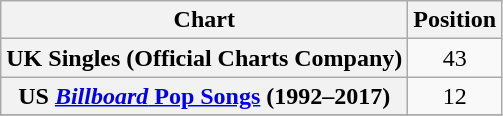<table class="wikitable plainrowheaders">
<tr>
<th scope="col">Chart</th>
<th scope="col">Position</th>
</tr>
<tr>
<th scope="row">UK Singles (Official Charts Company)</th>
<td align="center">43</td>
</tr>
<tr>
<th scope="row">US <a href='#'><em>Billboard</em> Pop Songs</a> (1992–2017)</th>
<td align="center">12</td>
</tr>
<tr>
</tr>
</table>
